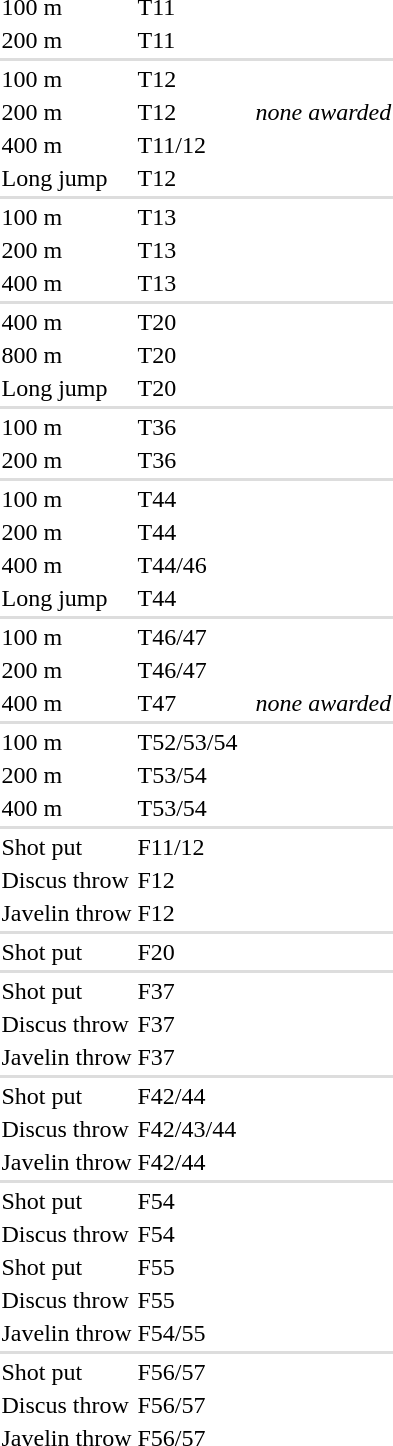<table>
<tr>
<td>100 m</td>
<td>T11</td>
<td></td>
<td></td>
<td></td>
</tr>
<tr>
<td>200 m</td>
<td>T11</td>
<td></td>
<td></td>
<td></td>
</tr>
<tr bgcolor=#dddddd>
<td colspan="5"></td>
</tr>
<tr>
<td>100 m</td>
<td>T12</td>
<td></td>
<td></td>
<td></td>
</tr>
<tr>
<td>200 m</td>
<td>T12</td>
<td></td>
<td></td>
<td><em>none awarded</em></td>
</tr>
<tr>
<td>400 m</td>
<td>T11/12</td>
<td></td>
<td></td>
<td></td>
</tr>
<tr>
<td>Long jump</td>
<td>T12</td>
<td></td>
<td></td>
<td></td>
</tr>
<tr bgcolor=#dddddd>
<td colspan="5"></td>
</tr>
<tr>
<td>100 m</td>
<td>T13</td>
<td></td>
<td></td>
<td></td>
</tr>
<tr>
<td>200 m</td>
<td>T13</td>
<td></td>
<td></td>
<td></td>
</tr>
<tr>
<td>400 m</td>
<td>T13</td>
<td></td>
<td></td>
<td></td>
</tr>
<tr bgcolor=#dddddd>
<td colspan="5"></td>
</tr>
<tr>
<td>400 m</td>
<td>T20</td>
<td></td>
<td></td>
<td nowrap=true></td>
</tr>
<tr>
<td>800 m</td>
<td>T20</td>
<td></td>
<td></td>
<td></td>
</tr>
<tr>
<td>Long jump</td>
<td>T20</td>
<td></td>
<td></td>
<td></td>
</tr>
<tr bgcolor=#dddddd>
<td colspan="5"></td>
</tr>
<tr>
<td>100 m</td>
<td>T36</td>
<td></td>
<td></td>
<td></td>
</tr>
<tr>
<td>200 m</td>
<td>T36</td>
<td></td>
<td></td>
<td></td>
</tr>
<tr bgcolor=#dddddd>
<td colspan="5"></td>
</tr>
<tr>
<td>100 m</td>
<td>T44</td>
<td></td>
<td></td>
<td></td>
</tr>
<tr>
<td>200 m</td>
<td>T44</td>
<td></td>
<td></td>
<td></td>
</tr>
<tr>
<td>400 m</td>
<td>T44/46</td>
<td></td>
<td></td>
<td></td>
</tr>
<tr>
<td>Long jump</td>
<td>T44</td>
<td></td>
<td></td>
<td></td>
</tr>
<tr bgcolor=#dddddd>
<td colspan="5"></td>
</tr>
<tr>
<td>100 m</td>
<td>T46/47</td>
<td></td>
<td></td>
<td></td>
</tr>
<tr>
<td>200 m</td>
<td>T46/47</td>
<td></td>
<td></td>
<td></td>
</tr>
<tr>
<td>400 m</td>
<td>T47</td>
<td></td>
<td></td>
<td><em>none awarded</em></td>
</tr>
<tr bgcolor=#dddddd>
<td colspan="5"></td>
</tr>
<tr>
<td>100 m</td>
<td>T52/53/54</td>
<td nowrap=true></td>
<td></td>
<td></td>
</tr>
<tr>
<td>200 m</td>
<td>T53/54</td>
<td></td>
<td></td>
<td></td>
</tr>
<tr>
<td>400 m</td>
<td>T53/54</td>
<td></td>
<td></td>
<td></td>
</tr>
<tr bgcolor=#dddddd>
<td colspan="5"></td>
</tr>
<tr>
<td>Shot put</td>
<td>F11/12</td>
<td></td>
<td></td>
<td></td>
</tr>
<tr>
<td>Discus throw</td>
<td>F12</td>
<td></td>
<td nowrap=true></td>
<td></td>
</tr>
<tr>
<td>Javelin throw</td>
<td>F12</td>
<td></td>
<td></td>
<td></td>
</tr>
<tr bgcolor=#dddddd>
<td colspan="5"></td>
</tr>
<tr>
<td>Shot put</td>
<td>F20</td>
<td></td>
<td></td>
<td></td>
</tr>
<tr bgcolor=#dddddd>
<td colspan="5"></td>
</tr>
<tr>
<td>Shot put</td>
<td>F37</td>
<td></td>
<td></td>
<td></td>
</tr>
<tr>
<td>Discus throw</td>
<td>F37</td>
<td></td>
<td></td>
<td></td>
</tr>
<tr>
<td>Javelin throw</td>
<td>F37</td>
<td></td>
<td></td>
<td></td>
</tr>
<tr bgcolor=#dddddd>
<td colspan="5"></td>
</tr>
<tr>
<td>Shot put</td>
<td>F42/44</td>
<td></td>
<td></td>
<td></td>
</tr>
<tr>
<td>Discus throw</td>
<td>F42/43/44</td>
<td></td>
<td></td>
<td></td>
</tr>
<tr>
<td>Javelin throw</td>
<td>F42/44</td>
<td></td>
<td></td>
<td></td>
</tr>
<tr bgcolor=#dddddd>
<td colspan="5"></td>
</tr>
<tr>
<td>Shot put</td>
<td>F54</td>
<td></td>
<td></td>
<td></td>
</tr>
<tr>
<td>Discus throw</td>
<td>F54</td>
<td></td>
<td></td>
<td></td>
</tr>
<tr>
<td>Shot put</td>
<td>F55</td>
<td></td>
<td></td>
<td></td>
</tr>
<tr>
<td>Discus throw</td>
<td>F55</td>
<td></td>
<td></td>
<td></td>
</tr>
<tr>
<td>Javelin throw</td>
<td>F54/55</td>
<td></td>
<td></td>
<td></td>
</tr>
<tr bgcolor=#dddddd>
<td colspan="5"></td>
</tr>
<tr>
<td>Shot put</td>
<td>F56/57</td>
<td></td>
<td></td>
<td></td>
</tr>
<tr>
<td>Discus throw</td>
<td>F56/57</td>
<td></td>
<td></td>
<td></td>
</tr>
<tr>
<td>Javelin throw</td>
<td>F56/57</td>
<td></td>
<td></td>
<td></td>
</tr>
</table>
